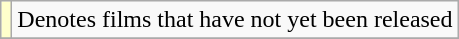<table class="wikitable">
<tr>
<td style="background:#FFFFCC;"></td>
<td>Denotes films that have not yet been released</td>
</tr>
<tr>
</tr>
</table>
